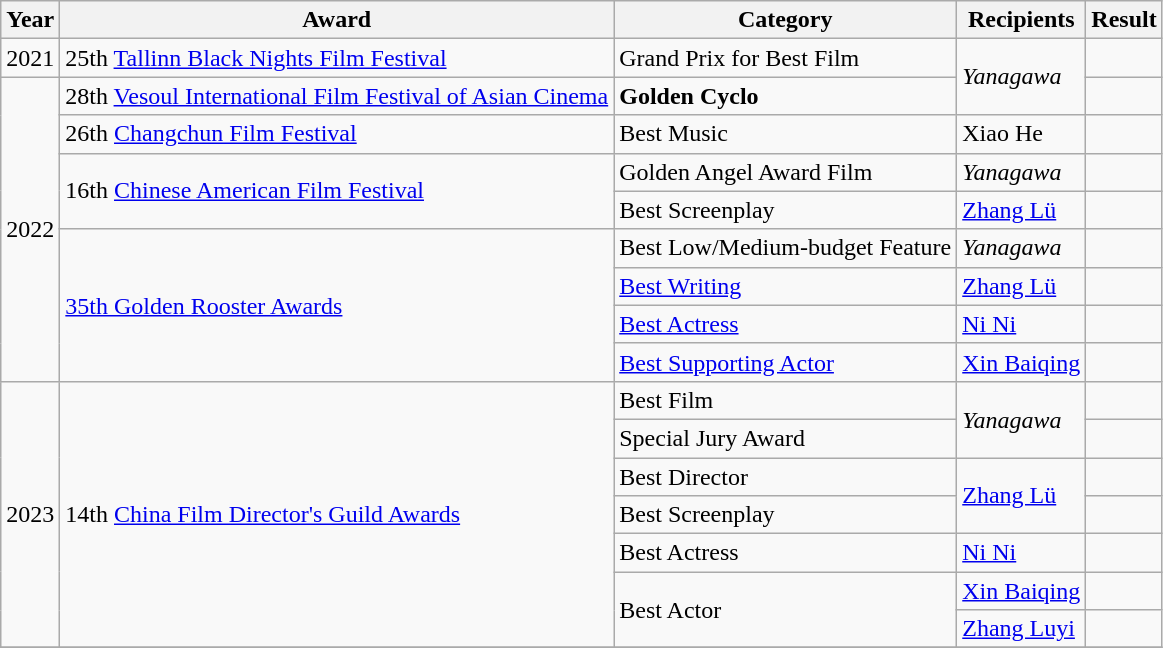<table class="wikitable">
<tr>
<th>Year</th>
<th>Award</th>
<th>Category</th>
<th>Recipients</th>
<th>Result</th>
</tr>
<tr>
<td>2021</td>
<td>25th <a href='#'>Tallinn Black Nights Film Festival</a></td>
<td>Grand Prix for Best Film</td>
<td rowspan=2><em>Yanagawa</em></td>
<td></td>
</tr>
<tr>
<td rowspan=8>2022</td>
<td>28th <a href='#'>Vesoul International Film Festival of Asian Cinema</a></td>
<td><strong>Golden Cyclo</strong></td>
<td></td>
</tr>
<tr>
<td rowspan=1>26th <a href='#'>Changchun Film Festival</a></td>
<td>Best Music</td>
<td>Xiao He</td>
<td></td>
</tr>
<tr>
<td rowspan=2>16th <a href='#'>Chinese American Film Festival</a></td>
<td>Golden Angel Award Film</td>
<td><em>Yanagawa</em></td>
<td></td>
</tr>
<tr>
<td>Best Screenplay</td>
<td><a href='#'>Zhang Lü</a></td>
<td></td>
</tr>
<tr>
<td rowspan=4><a href='#'>35th Golden Rooster Awards</a></td>
<td>Best Low/Medium-budget Feature</td>
<td><em>Yanagawa</em></td>
<td></td>
</tr>
<tr>
<td><a href='#'>Best Writing</a></td>
<td><a href='#'>Zhang Lü</a></td>
<td></td>
</tr>
<tr>
<td><a href='#'>Best Actress</a></td>
<td><a href='#'>Ni Ni</a></td>
<td></td>
</tr>
<tr>
<td><a href='#'>Best Supporting Actor</a></td>
<td><a href='#'>Xin Baiqing</a></td>
<td></td>
</tr>
<tr>
<td rowspan=7>2023</td>
<td rowspan=7>14th <a href='#'>China Film Director's Guild Awards</a></td>
<td>Best Film</td>
<td rowspan=2><em>Yanagawa</em></td>
<td></td>
</tr>
<tr>
<td>Special Jury Award</td>
<td></td>
</tr>
<tr>
<td>Best Director</td>
<td rowspan=2><a href='#'>Zhang Lü</a></td>
<td></td>
</tr>
<tr>
<td>Best Screenplay</td>
<td></td>
</tr>
<tr>
<td>Best Actress</td>
<td><a href='#'>Ni Ni</a></td>
<td></td>
</tr>
<tr>
<td rowspan=2>Best Actor</td>
<td><a href='#'>Xin Baiqing</a></td>
<td></td>
</tr>
<tr>
<td><a href='#'>Zhang Luyi</a></td>
<td></td>
</tr>
<tr>
</tr>
</table>
